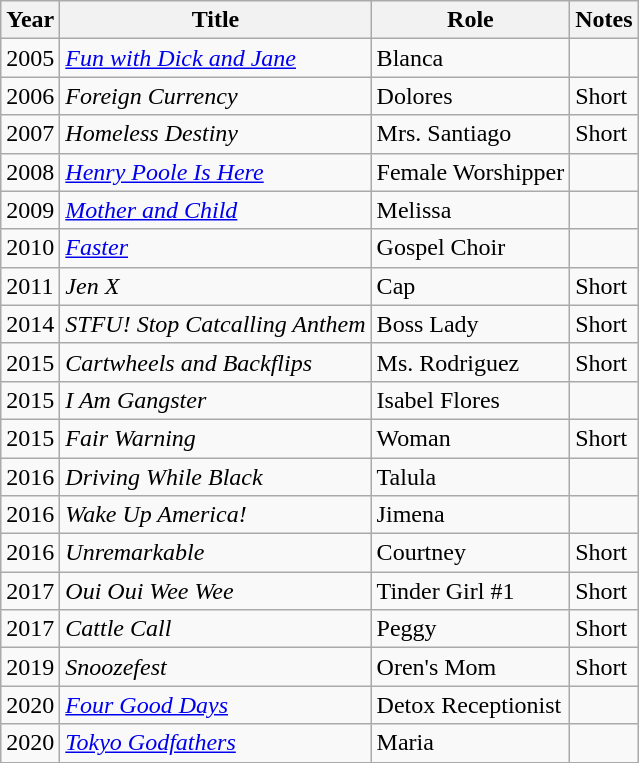<table class="wikitable sortable">
<tr>
<th>Year</th>
<th>Title</th>
<th>Role</th>
<th class="unsortable">Notes</th>
</tr>
<tr>
<td>2005</td>
<td><em><a href='#'>Fun with Dick and Jane</a></em></td>
<td>Blanca</td>
<td></td>
</tr>
<tr>
<td>2006</td>
<td><em>Foreign Currency</em></td>
<td>Dolores</td>
<td>Short</td>
</tr>
<tr>
<td>2007</td>
<td><em>Homeless Destiny</em></td>
<td>Mrs. Santiago</td>
<td>Short</td>
</tr>
<tr>
<td>2008</td>
<td><em><a href='#'>Henry Poole Is Here</a></em></td>
<td>Female Worshipper</td>
<td></td>
</tr>
<tr>
<td>2009</td>
<td><em><a href='#'>Mother and Child</a></em></td>
<td>Melissa</td>
<td></td>
</tr>
<tr>
<td>2010</td>
<td><em><a href='#'>Faster</a></em></td>
<td>Gospel Choir</td>
<td></td>
</tr>
<tr>
<td>2011</td>
<td><em>Jen X</em></td>
<td>Cap</td>
<td>Short</td>
</tr>
<tr>
<td>2014</td>
<td><em>STFU! Stop Catcalling Anthem</em></td>
<td>Boss Lady</td>
<td>Short</td>
</tr>
<tr>
<td>2015</td>
<td><em>Cartwheels and Backflips</em></td>
<td>Ms. Rodriguez</td>
<td>Short</td>
</tr>
<tr>
<td>2015</td>
<td><em>I Am Gangster</em></td>
<td>Isabel Flores</td>
<td></td>
</tr>
<tr>
<td>2015</td>
<td><em>Fair Warning</em></td>
<td>Woman</td>
<td>Short</td>
</tr>
<tr>
<td>2016</td>
<td><em>Driving While Black</em></td>
<td>Talula</td>
<td></td>
</tr>
<tr>
<td>2016</td>
<td><em>Wake Up America!</em></td>
<td>Jimena</td>
<td></td>
</tr>
<tr>
<td>2016</td>
<td><em>Unremarkable</em></td>
<td>Courtney</td>
<td>Short</td>
</tr>
<tr>
<td>2017</td>
<td><em>Oui Oui Wee Wee</em></td>
<td>Tinder Girl #1</td>
<td>Short</td>
</tr>
<tr>
<td>2017</td>
<td><em>Cattle Call</em></td>
<td>Peggy</td>
<td>Short</td>
</tr>
<tr>
<td>2019</td>
<td><em>Snoozefest</em></td>
<td>Oren's Mom</td>
<td>Short</td>
</tr>
<tr>
<td>2020</td>
<td><em><a href='#'>Four Good Days</a></em></td>
<td>Detox Receptionist</td>
<td></td>
</tr>
<tr>
<td>2020</td>
<td><em><a href='#'>Tokyo Godfathers</a></em></td>
<td>Maria</td>
<td></td>
</tr>
</table>
